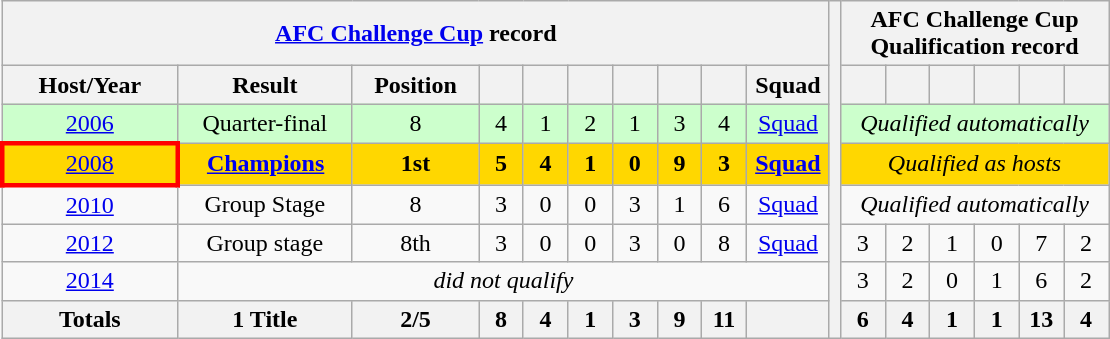<table class="wikitable" style="text-align:center">
<tr>
<th colspan=10><a href='#'>AFC Challenge Cup</a> record</th>
<th style="width:1%;" rowspan="8"></th>
<th colspan=6>AFC Challenge Cup Qualification record</th>
</tr>
<tr>
<th style="width:100px;">Host/Year</th>
<th style="width:100px;">Result</th>
<th style="width:70px;">Position</th>
<th style="width:20px;"></th>
<th style="width:20px;"></th>
<th style="width:20px;"></th>
<th style="width:20px;"></th>
<th style="width:20px;"></th>
<th style="width:20px;"></th>
<th style="width:20px;">Squad</th>
<th style="width:20px;"></th>
<th style="width:20px;"></th>
<th style="width:20px;"></th>
<th style="width:20px;"></th>
<th style="width:20px;"></th>
<th style="width:20px;"></th>
</tr>
<tr bgcolor=#ccffcc>
<td> <a href='#'>2006</a></td>
<td>Quarter-final</td>
<td>8</td>
<td>4</td>
<td>1</td>
<td>2</td>
<td>1</td>
<td>3</td>
<td>4</td>
<td><a href='#'>Squad</a></td>
<td colspan=6><em>Qualified automatically</em></td>
</tr>
<tr style="background:gold;">
<td style="border: 3px solid red"> <a href='#'>2008</a></td>
<td><strong><a href='#'>Champions</a></strong></td>
<td><strong>1st</strong></td>
<td><strong>5</strong></td>
<td><strong>4</strong></td>
<td><strong>1</strong></td>
<td><strong>0</strong></td>
<td><strong>9</strong></td>
<td><strong>3</strong></td>
<td><strong><a href='#'>Squad</a></strong></td>
<td colspan=6><em>Qualified as hosts</em></td>
</tr>
<tr>
<td> <a href='#'>2010</a></td>
<td>Group Stage</td>
<td>8</td>
<td>3</td>
<td>0</td>
<td>0</td>
<td>3</td>
<td>1</td>
<td>6</td>
<td><a href='#'>Squad</a></td>
<td colspan=6><em>Qualified automatically</em></td>
</tr>
<tr>
<td> <a href='#'>2012</a></td>
<td>Group stage</td>
<td>8th</td>
<td>3</td>
<td>0</td>
<td>0</td>
<td>3</td>
<td>0</td>
<td>8</td>
<td><a href='#'>Squad</a></td>
<td>3</td>
<td>2</td>
<td>1</td>
<td>0</td>
<td>7</td>
<td>2</td>
</tr>
<tr>
<td> <a href='#'>2014</a></td>
<td colspan=9><em>did not qualify</em></td>
<td>3</td>
<td>2</td>
<td>0</td>
<td>1</td>
<td>6</td>
<td>2</td>
</tr>
<tr>
<th>Totals</th>
<th>1 Title</th>
<th>2/5</th>
<th>8</th>
<th>4</th>
<th>1</th>
<th>3</th>
<th>9</th>
<th>11</th>
<th></th>
<th>6</th>
<th>4</th>
<th>1</th>
<th>1</th>
<th>13</th>
<th>4</th>
</tr>
</table>
